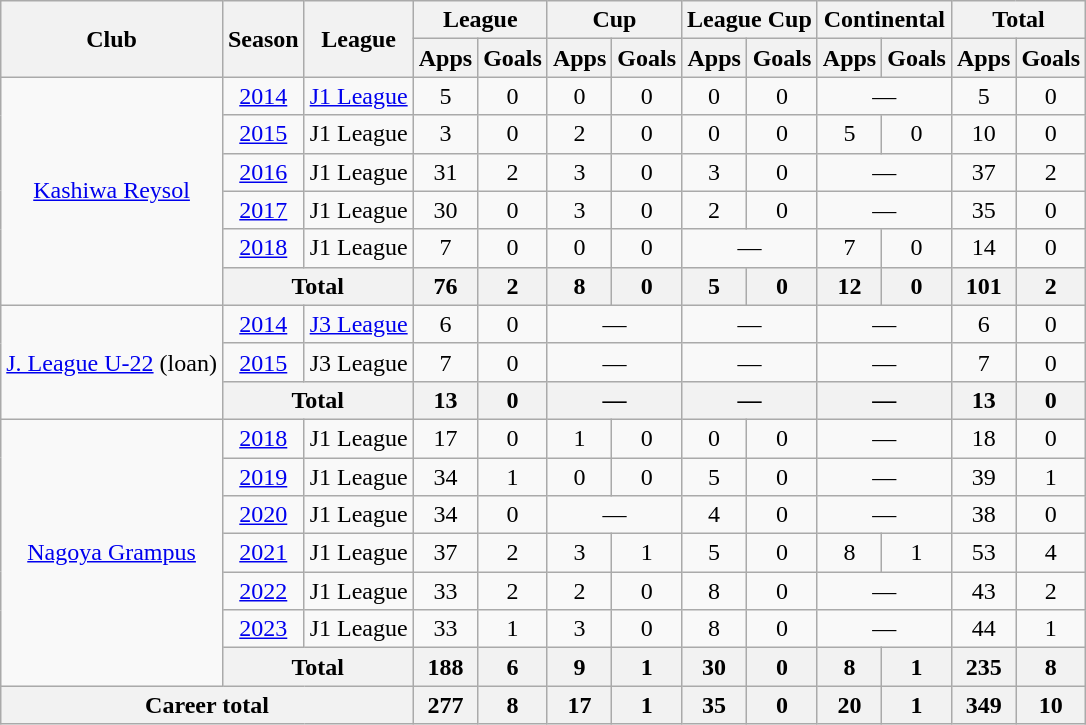<table class="wikitable" style="text-align:center;">
<tr>
<th rowspan="2">Club</th>
<th rowspan="2">Season</th>
<th rowspan="2">League</th>
<th colspan=2>League</th>
<th colspan=2>Cup</th>
<th colspan=2>League Cup</th>
<th colspan=2>Continental</th>
<th colspan=2>Total</th>
</tr>
<tr>
<th>Apps</th>
<th>Goals</th>
<th>Apps</th>
<th>Goals</th>
<th>Apps</th>
<th>Goals</th>
<th>Apps</th>
<th>Goals</th>
<th>Apps</th>
<th>Goals</th>
</tr>
<tr>
<td rowspan="6"><a href='#'>Kashiwa Reysol</a></td>
<td><a href='#'>2014</a></td>
<td><a href='#'>J1 League</a></td>
<td>5</td>
<td>0</td>
<td>0</td>
<td>0</td>
<td>0</td>
<td>0</td>
<td colspan="2">—</td>
<td>5</td>
<td>0</td>
</tr>
<tr>
<td><a href='#'>2015</a></td>
<td>J1 League</td>
<td>3</td>
<td>0</td>
<td>2</td>
<td>0</td>
<td>0</td>
<td>0</td>
<td>5</td>
<td>0</td>
<td>10</td>
<td>0</td>
</tr>
<tr>
<td><a href='#'>2016</a></td>
<td>J1 League</td>
<td>31</td>
<td>2</td>
<td>3</td>
<td>0</td>
<td>3</td>
<td>0</td>
<td colspan="2">—</td>
<td>37</td>
<td>2</td>
</tr>
<tr>
<td><a href='#'>2017</a></td>
<td>J1 League</td>
<td>30</td>
<td>0</td>
<td>3</td>
<td>0</td>
<td>2</td>
<td>0</td>
<td colspan="2">—</td>
<td>35</td>
<td>0</td>
</tr>
<tr>
<td><a href='#'>2018</a></td>
<td>J1 League</td>
<td>7</td>
<td>0</td>
<td>0</td>
<td>0</td>
<td colspan="2">—</td>
<td>7</td>
<td>0</td>
<td>14</td>
<td>0</td>
</tr>
<tr>
<th colspan="2">Total</th>
<th>76</th>
<th>2</th>
<th>8</th>
<th>0</th>
<th>5</th>
<th>0</th>
<th>12</th>
<th>0</th>
<th>101</th>
<th>2</th>
</tr>
<tr>
<td rowspan="3"><a href='#'>J. League U-22</a> (loan)</td>
<td><a href='#'>2014</a></td>
<td><a href='#'>J3 League</a></td>
<td>6</td>
<td>0</td>
<td colspan="2">—</td>
<td colspan="2">—</td>
<td colspan="2">—</td>
<td>6</td>
<td>0</td>
</tr>
<tr>
<td><a href='#'>2015</a></td>
<td>J3 League</td>
<td>7</td>
<td>0</td>
<td colspan="2">—</td>
<td colspan="2">—</td>
<td colspan="2">—</td>
<td>7</td>
<td>0</td>
</tr>
<tr>
<th colspan="2">Total</th>
<th>13</th>
<th>0</th>
<th colspan="2">—</th>
<th colspan="2">—</th>
<th colspan="2">—</th>
<th>13</th>
<th>0</th>
</tr>
<tr>
<td rowspan="7"><a href='#'>Nagoya Grampus</a></td>
<td><a href='#'>2018</a></td>
<td>J1 League</td>
<td>17</td>
<td>0</td>
<td>1</td>
<td>0</td>
<td>0</td>
<td>0</td>
<td colspan="2">—</td>
<td>18</td>
<td>0</td>
</tr>
<tr>
<td><a href='#'>2019</a></td>
<td>J1 League</td>
<td>34</td>
<td>1</td>
<td>0</td>
<td>0</td>
<td>5</td>
<td>0</td>
<td colspan="2">—</td>
<td>39</td>
<td>1</td>
</tr>
<tr>
<td><a href='#'>2020</a></td>
<td>J1 League</td>
<td>34</td>
<td>0</td>
<td colspan="2">—</td>
<td>4</td>
<td>0</td>
<td colspan="2">—</td>
<td>38</td>
<td>0</td>
</tr>
<tr>
<td><a href='#'>2021</a></td>
<td>J1 League</td>
<td>37</td>
<td>2</td>
<td>3</td>
<td>1</td>
<td>5</td>
<td>0</td>
<td>8</td>
<td>1</td>
<td>53</td>
<td>4</td>
</tr>
<tr>
<td><a href='#'>2022</a></td>
<td>J1 League</td>
<td>33</td>
<td>2</td>
<td>2</td>
<td>0</td>
<td>8</td>
<td>0</td>
<td colspan="2">—</td>
<td>43</td>
<td>2</td>
</tr>
<tr>
<td><a href='#'>2023</a></td>
<td>J1 League</td>
<td>33</td>
<td>1</td>
<td>3</td>
<td>0</td>
<td>8</td>
<td>0</td>
<td colspan="2">—</td>
<td>44</td>
<td>1</td>
</tr>
<tr>
<th colspan="2">Total</th>
<th>188</th>
<th>6</th>
<th>9</th>
<th>1</th>
<th>30</th>
<th>0</th>
<th>8</th>
<th>1</th>
<th>235</th>
<th>8</th>
</tr>
<tr>
<th colspan="3">Career total</th>
<th>277</th>
<th>8</th>
<th>17</th>
<th>1</th>
<th>35</th>
<th>0</th>
<th>20</th>
<th>1</th>
<th>349</th>
<th>10</th>
</tr>
</table>
